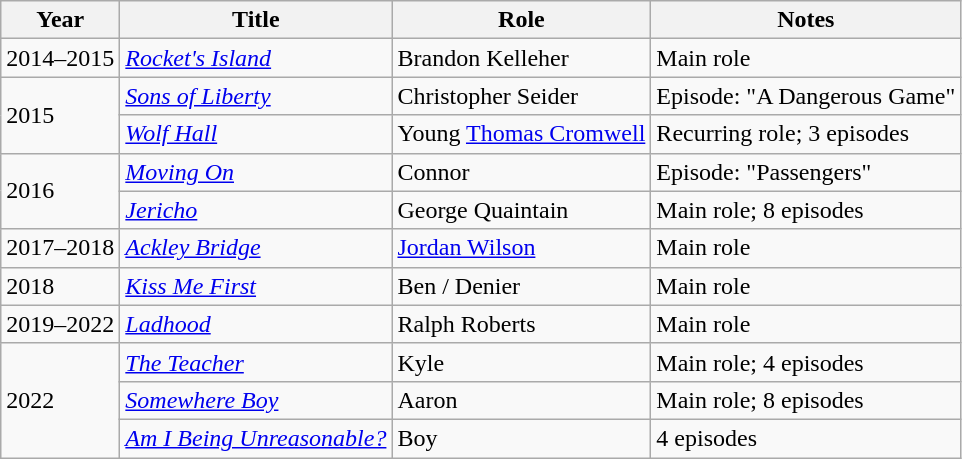<table class="wikitable">
<tr>
<th>Year</th>
<th>Title</th>
<th>Role</th>
<th>Notes</th>
</tr>
<tr>
<td>2014–2015</td>
<td><em><a href='#'>Rocket's Island</a></em></td>
<td>Brandon Kelleher</td>
<td>Main role</td>
</tr>
<tr>
<td rowspan="2">2015</td>
<td><em><a href='#'>Sons of Liberty</a></em></td>
<td>Christopher Seider</td>
<td>Episode: "A Dangerous Game"</td>
</tr>
<tr>
<td><em><a href='#'>Wolf Hall</a></em></td>
<td>Young <a href='#'>Thomas Cromwell</a></td>
<td>Recurring role; 3 episodes</td>
</tr>
<tr>
<td rowspan="2">2016</td>
<td><em><a href='#'>Moving On</a></em></td>
<td>Connor</td>
<td>Episode: "Passengers"</td>
</tr>
<tr>
<td><em><a href='#'>Jericho</a></em></td>
<td>George Quaintain</td>
<td>Main role; 8 episodes</td>
</tr>
<tr>
<td>2017–2018</td>
<td><em><a href='#'>Ackley Bridge</a></em></td>
<td><a href='#'>Jordan Wilson</a></td>
<td>Main role</td>
</tr>
<tr>
<td>2018</td>
<td><em><a href='#'>Kiss Me First</a></em></td>
<td>Ben / Denier</td>
<td>Main role</td>
</tr>
<tr>
<td>2019–2022</td>
<td><em><a href='#'>Ladhood</a></em></td>
<td>Ralph Roberts</td>
<td>Main role</td>
</tr>
<tr>
<td rowspan="3">2022</td>
<td><em><a href='#'>The Teacher</a></em></td>
<td>Kyle</td>
<td>Main role; 4 episodes</td>
</tr>
<tr>
<td><em><a href='#'>Somewhere Boy</a></em></td>
<td>Aaron</td>
<td>Main role; 8 episodes</td>
</tr>
<tr>
<td><em><a href='#'>Am I Being Unreasonable?</a></em></td>
<td>Boy</td>
<td>4 episodes</td>
</tr>
</table>
